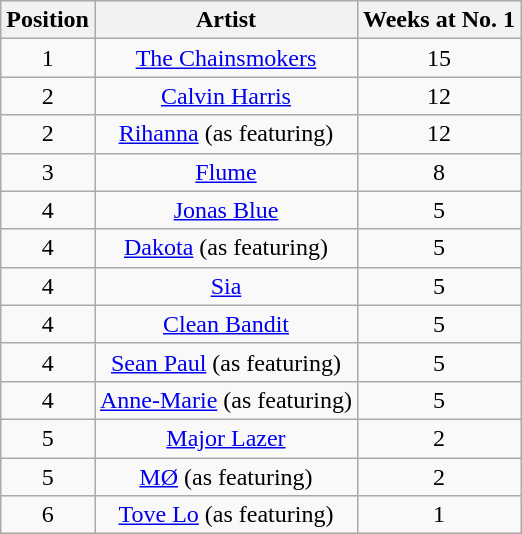<table class="wikitable">
<tr>
<th style="text-align: center;">Position</th>
<th style="text-align: center;">Artist</th>
<th style="text-align: center;">Weeks at No. 1</th>
</tr>
<tr>
<td style="text-align: center;">1</td>
<td style="text-align: center;"><a href='#'>The Chainsmokers</a></td>
<td style="text-align: center;">15</td>
</tr>
<tr>
<td style="text-align: center;">2</td>
<td style="text-align: center;"><a href='#'>Calvin Harris</a></td>
<td style="text-align: center;">12</td>
</tr>
<tr>
<td style="text-align: center;">2</td>
<td style="text-align: center;"><a href='#'>Rihanna</a> (as featuring)</td>
<td style="text-align: center;">12</td>
</tr>
<tr>
<td style="text-align: center;">3</td>
<td style="text-align: center;"><a href='#'>Flume</a></td>
<td style="text-align: center;">8</td>
</tr>
<tr>
<td style="text-align: center;">4</td>
<td style="text-align: center;"><a href='#'>Jonas Blue</a></td>
<td style="text-align: center;">5</td>
</tr>
<tr>
<td style="text-align: center;">4</td>
<td style="text-align: center;"><a href='#'>Dakota</a> (as featuring)</td>
<td style="text-align: center;">5</td>
</tr>
<tr>
<td style="text-align: center;">4</td>
<td style="text-align: center;"><a href='#'>Sia</a></td>
<td style="text-align: center;">5</td>
</tr>
<tr>
<td style="text-align: center;">4</td>
<td style="text-align: center;"><a href='#'>Clean Bandit</a></td>
<td style="text-align: center;">5</td>
</tr>
<tr>
<td style="text-align: center;">4</td>
<td style="text-align: center;"><a href='#'>Sean Paul</a> (as featuring)</td>
<td style="text-align: center;">5</td>
</tr>
<tr>
<td style="text-align: center;">4</td>
<td style="text-align: center;"><a href='#'>Anne-Marie</a> (as featuring)</td>
<td style="text-align: center;">5</td>
</tr>
<tr>
<td style="text-align: center;">5</td>
<td style="text-align: center;"><a href='#'>Major Lazer</a></td>
<td style="text-align: center;">2</td>
</tr>
<tr>
<td style="text-align: center;">5</td>
<td style="text-align: center;"><a href='#'>MØ</a> (as featuring)</td>
<td style="text-align: center;">2</td>
</tr>
<tr>
<td style="text-align: center;">6</td>
<td style="text-align: center;"><a href='#'>Tove Lo</a> (as featuring)</td>
<td style="text-align: center;">1</td>
</tr>
</table>
